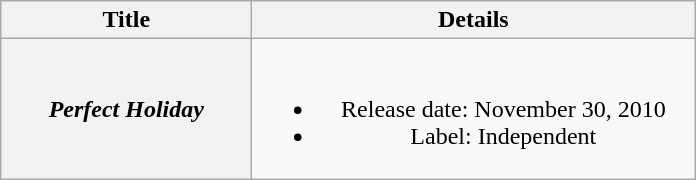<table class="wikitable plainrowheaders" style="text-align:center;">
<tr>
<th style="width:10em;">Title</th>
<th style="width:18em;">Details</th>
</tr>
<tr>
<th scope="row"><em>Perfect Holiday</em></th>
<td><br><ul><li>Release date: November 30, 2010</li><li>Label: Independent</li></ul></td>
</tr>
</table>
